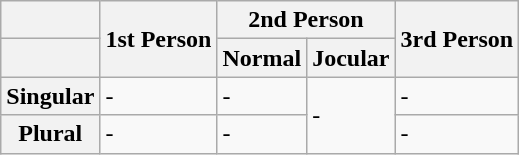<table class="wikitable">
<tr>
<th></th>
<th rowspan="2">1st Person</th>
<th colspan="2">2nd Person</th>
<th rowspan="2">3rd Person</th>
</tr>
<tr>
<th></th>
<th>Normal</th>
<th>Jocular</th>
</tr>
<tr>
<th>Singular</th>
<td>-</td>
<td>-</td>
<td rowspan="2">-</td>
<td>-</td>
</tr>
<tr>
<th>Plural</th>
<td>-</td>
<td>-</td>
<td>-</td>
</tr>
</table>
